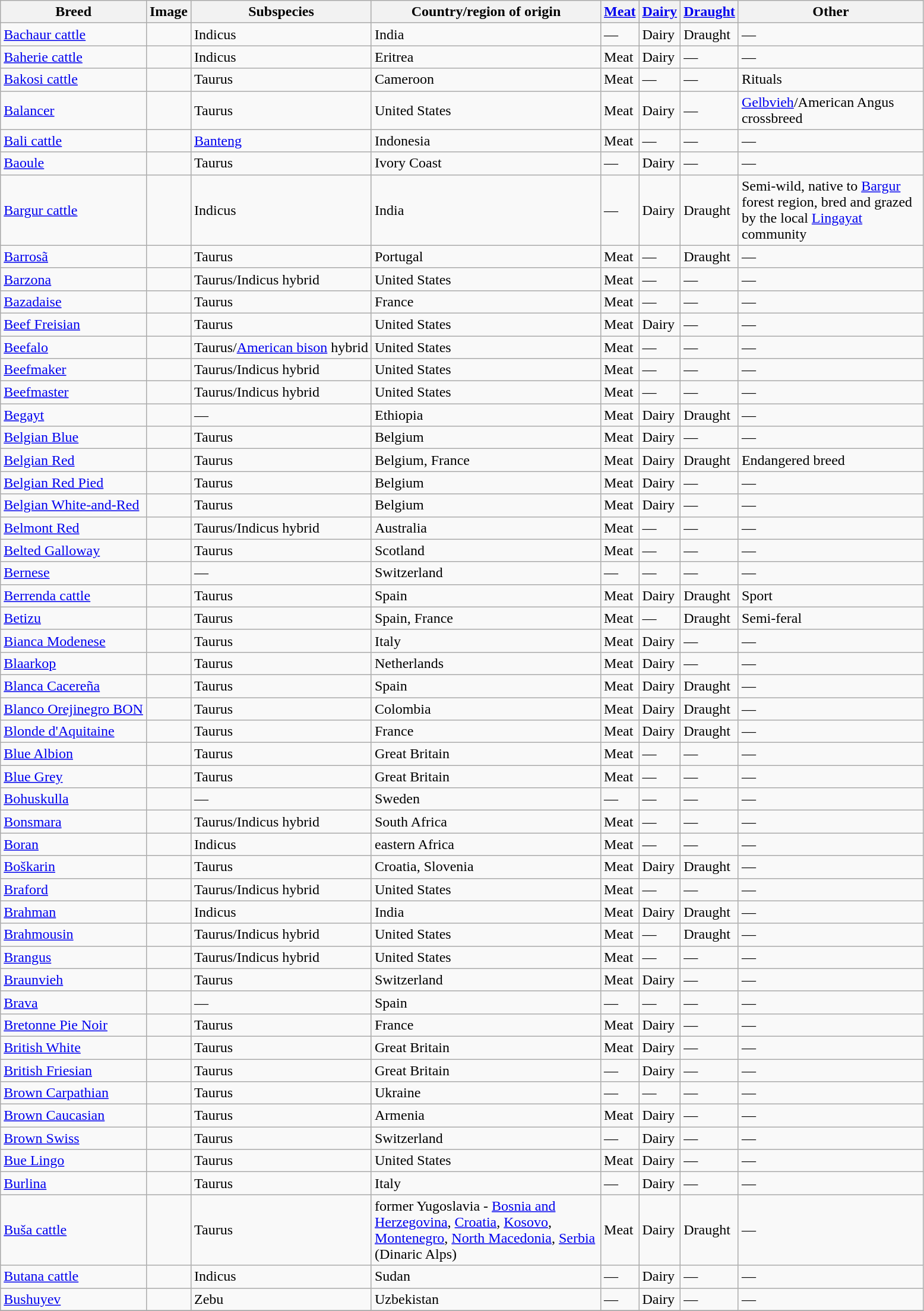<table class="wikitable sortable">
<tr>
<th>Breed</th>
<th>Image</th>
<th>Subspecies</th>
<th width=250>Country/region of origin</th>
<th><a href='#'>Meat</a></th>
<th><a href='#'>Dairy</a></th>
<th><a href='#'>Draught</a></th>
<th width=200>Other</th>
</tr>
<tr>
<td><a href='#'>Bachaur cattle</a></td>
<td></td>
<td>Indicus</td>
<td>India</td>
<td>—</td>
<td>Dairy</td>
<td>Draught</td>
<td>—</td>
</tr>
<tr>
<td><a href='#'>Baherie cattle</a></td>
<td></td>
<td>Indicus</td>
<td>Eritrea</td>
<td>Meat</td>
<td>Dairy</td>
<td>—</td>
<td>—</td>
</tr>
<tr>
<td><a href='#'>Bakosi cattle</a></td>
<td></td>
<td>Taurus</td>
<td>Cameroon</td>
<td>Meat</td>
<td>—</td>
<td>—</td>
<td>Rituals</td>
</tr>
<tr>
<td><a href='#'>Balancer</a></td>
<td></td>
<td>Taurus</td>
<td>United States</td>
<td>Meat</td>
<td>Dairy</td>
<td>—</td>
<td><a href='#'>Gelbvieh</a>/American Angus crossbreed</td>
</tr>
<tr>
<td><a href='#'>Bali cattle</a></td>
<td></td>
<td><a href='#'>Banteng</a></td>
<td>Indonesia</td>
<td>Meat</td>
<td>—</td>
<td>—</td>
<td>—</td>
</tr>
<tr>
<td><a href='#'>Baoule</a></td>
<td></td>
<td>Taurus</td>
<td>Ivory Coast</td>
<td>—</td>
<td>Dairy</td>
<td>—</td>
<td>—</td>
</tr>
<tr>
<td><a href='#'>Bargur cattle</a></td>
<td></td>
<td>Indicus</td>
<td>India</td>
<td>—</td>
<td>Dairy</td>
<td>Draught</td>
<td>Semi-wild, native to <a href='#'>Bargur</a> forest region, bred and grazed by the local <a href='#'>Lingayat</a> community</td>
</tr>
<tr>
<td><a href='#'>Barrosã</a></td>
<td></td>
<td>Taurus</td>
<td>Portugal</td>
<td>Meat</td>
<td>—</td>
<td>Draught</td>
<td>—</td>
</tr>
<tr>
<td><a href='#'>Barzona</a></td>
<td></td>
<td>Taurus/Indicus hybrid</td>
<td>United States</td>
<td>Meat</td>
<td>—</td>
<td>—</td>
<td>—</td>
</tr>
<tr>
<td><a href='#'>Bazadaise</a></td>
<td></td>
<td>Taurus</td>
<td>France</td>
<td>Meat</td>
<td>—</td>
<td>—</td>
<td>—</td>
</tr>
<tr>
<td><a href='#'>Beef Freisian</a></td>
<td></td>
<td>Taurus</td>
<td>United States</td>
<td>Meat</td>
<td>Dairy</td>
<td>—</td>
<td>—</td>
</tr>
<tr>
<td><a href='#'>Beefalo</a></td>
<td></td>
<td>Taurus/<a href='#'>American bison</a> hybrid</td>
<td>United States</td>
<td>Meat</td>
<td>—</td>
<td>—</td>
<td>—</td>
</tr>
<tr>
<td><a href='#'>Beefmaker</a></td>
<td></td>
<td>Taurus/Indicus hybrid</td>
<td>United States</td>
<td>Meat</td>
<td>—</td>
<td>—</td>
<td>—</td>
</tr>
<tr>
<td><a href='#'>Beefmaster</a></td>
<td></td>
<td>Taurus/Indicus hybrid</td>
<td>United States</td>
<td>Meat</td>
<td>—</td>
<td>—</td>
<td>—</td>
</tr>
<tr>
<td><a href='#'>Begayt</a></td>
<td></td>
<td>—</td>
<td>Ethiopia</td>
<td>Meat</td>
<td>Dairy</td>
<td>Draught</td>
<td>—</td>
</tr>
<tr>
<td><a href='#'>Belgian Blue</a></td>
<td></td>
<td>Taurus</td>
<td>Belgium</td>
<td>Meat</td>
<td>Dairy</td>
<td>—</td>
<td>—</td>
</tr>
<tr>
<td><a href='#'>Belgian Red</a></td>
<td></td>
<td>Taurus</td>
<td>Belgium, France</td>
<td>Meat</td>
<td>Dairy</td>
<td>Draught</td>
<td>Endangered breed</td>
</tr>
<tr>
<td><a href='#'>Belgian Red Pied</a></td>
<td></td>
<td>Taurus</td>
<td>Belgium</td>
<td>Meat</td>
<td>Dairy</td>
<td>—</td>
<td>—</td>
</tr>
<tr>
<td><a href='#'>Belgian White-and-Red</a></td>
<td></td>
<td>Taurus</td>
<td>Belgium</td>
<td>Meat</td>
<td>Dairy</td>
<td>—</td>
<td>—</td>
</tr>
<tr>
<td><a href='#'>Belmont Red</a></td>
<td></td>
<td>Taurus/Indicus hybrid</td>
<td>Australia</td>
<td>Meat</td>
<td>—</td>
<td>—</td>
<td>—</td>
</tr>
<tr>
<td><a href='#'>Belted Galloway</a></td>
<td></td>
<td>Taurus</td>
<td>Scotland</td>
<td>Meat</td>
<td>—</td>
<td>—</td>
<td>—</td>
</tr>
<tr>
<td><a href='#'>Bernese</a></td>
<td></td>
<td>—</td>
<td>Switzerland</td>
<td>—</td>
<td>—</td>
<td>—</td>
<td>—</td>
</tr>
<tr>
<td><a href='#'>Berrenda cattle</a></td>
<td></td>
<td>Taurus</td>
<td>Spain</td>
<td>Meat</td>
<td>Dairy</td>
<td>Draught</td>
<td>Sport</td>
</tr>
<tr>
<td><a href='#'>Betizu</a></td>
<td></td>
<td>Taurus</td>
<td>Spain, France</td>
<td>Meat</td>
<td>—</td>
<td>Draught</td>
<td>Semi-feral</td>
</tr>
<tr>
<td><a href='#'>Bianca Modenese</a></td>
<td></td>
<td>Taurus</td>
<td>Italy</td>
<td>Meat</td>
<td>Dairy</td>
<td>—</td>
<td>—</td>
</tr>
<tr>
<td><a href='#'>Blaarkop</a></td>
<td></td>
<td>Taurus</td>
<td>Netherlands</td>
<td>Meat</td>
<td>Dairy</td>
<td>—</td>
<td>—</td>
</tr>
<tr>
<td><a href='#'>Blanca Cacereña</a></td>
<td></td>
<td>Taurus</td>
<td>Spain</td>
<td>Meat</td>
<td>Dairy</td>
<td>Draught</td>
<td>—</td>
</tr>
<tr>
<td><a href='#'>Blanco Orejinegro BON</a></td>
<td></td>
<td>Taurus</td>
<td>Colombia</td>
<td>Meat</td>
<td>Dairy</td>
<td>Draught</td>
<td>—</td>
</tr>
<tr>
<td><a href='#'>Blonde d'Aquitaine</a></td>
<td></td>
<td>Taurus</td>
<td>France</td>
<td>Meat</td>
<td>Dairy</td>
<td>Draught</td>
<td>—</td>
</tr>
<tr>
<td><a href='#'>Blue Albion</a></td>
<td></td>
<td>Taurus</td>
<td>Great Britain</td>
<td>Meat</td>
<td>—</td>
<td>—</td>
<td>—</td>
</tr>
<tr>
<td><a href='#'>Blue Grey</a></td>
<td></td>
<td>Taurus</td>
<td>Great Britain</td>
<td>Meat</td>
<td>—</td>
<td>—</td>
<td>—</td>
</tr>
<tr>
<td><a href='#'>Bohuskulla</a></td>
<td></td>
<td>—</td>
<td>Sweden</td>
<td>—</td>
<td>—</td>
<td>—</td>
<td>—</td>
</tr>
<tr>
<td><a href='#'>Bonsmara</a></td>
<td></td>
<td>Taurus/Indicus hybrid</td>
<td>South Africa</td>
<td>Meat</td>
<td>—</td>
<td>—</td>
<td>—</td>
</tr>
<tr>
<td><a href='#'>Boran</a></td>
<td></td>
<td>Indicus</td>
<td>eastern Africa</td>
<td>Meat</td>
<td>—</td>
<td>—</td>
<td>—</td>
</tr>
<tr>
<td><a href='#'>Boškarin</a></td>
<td></td>
<td>Taurus</td>
<td>Croatia, Slovenia</td>
<td>Meat</td>
<td>Dairy</td>
<td>Draught</td>
<td>—</td>
</tr>
<tr>
<td><a href='#'>Braford</a></td>
<td></td>
<td>Taurus/Indicus hybrid</td>
<td>United States</td>
<td>Meat</td>
<td>—</td>
<td>—</td>
<td>—</td>
</tr>
<tr>
<td><a href='#'>Brahman</a></td>
<td></td>
<td>Indicus</td>
<td>India</td>
<td>Meat</td>
<td>Dairy</td>
<td>Draught</td>
<td>—</td>
</tr>
<tr>
<td><a href='#'>Brahmousin</a></td>
<td></td>
<td>Taurus/Indicus  hybrid</td>
<td>United States</td>
<td>Meat</td>
<td>—</td>
<td>Draught</td>
<td>—</td>
</tr>
<tr>
<td><a href='#'>Brangus</a></td>
<td></td>
<td>Taurus/Indicus hybrid</td>
<td>United States</td>
<td>Meat</td>
<td>—</td>
<td>—</td>
<td>—</td>
</tr>
<tr>
<td><a href='#'>Braunvieh</a></td>
<td></td>
<td>Taurus</td>
<td>Switzerland</td>
<td>Meat</td>
<td>Dairy</td>
<td>—</td>
<td>—</td>
</tr>
<tr>
<td><a href='#'>Brava</a></td>
<td></td>
<td>—</td>
<td>Spain</td>
<td>—</td>
<td>—</td>
<td>—</td>
<td>—</td>
</tr>
<tr>
<td><a href='#'>Bretonne Pie Noir</a></td>
<td></td>
<td>Taurus</td>
<td>France</td>
<td>Meat</td>
<td>Dairy</td>
<td>—</td>
<td>—</td>
</tr>
<tr>
<td><a href='#'>British White</a></td>
<td></td>
<td>Taurus</td>
<td>Great Britain</td>
<td>Meat</td>
<td>Dairy</td>
<td>—</td>
<td>—</td>
</tr>
<tr>
<td><a href='#'>British Friesian</a></td>
<td></td>
<td>Taurus</td>
<td>Great Britain</td>
<td>—</td>
<td>Dairy</td>
<td>—</td>
<td>—</td>
</tr>
<tr>
<td><a href='#'>Brown Carpathian</a></td>
<td></td>
<td>Taurus</td>
<td>Ukraine</td>
<td>—</td>
<td>—</td>
<td>—</td>
<td>—</td>
</tr>
<tr>
<td><a href='#'>Brown Caucasian</a></td>
<td></td>
<td>Taurus</td>
<td>Armenia</td>
<td>Meat</td>
<td>Dairy</td>
<td>—</td>
<td>—</td>
</tr>
<tr>
<td><a href='#'>Brown Swiss</a></td>
<td></td>
<td>Taurus</td>
<td>Switzerland</td>
<td>—</td>
<td>Dairy</td>
<td>—</td>
<td>—</td>
</tr>
<tr>
<td><a href='#'>Bue Lingo</a></td>
<td></td>
<td>Taurus</td>
<td>United States</td>
<td>Meat</td>
<td>Dairy</td>
<td>—</td>
<td>—</td>
</tr>
<tr>
<td><a href='#'>Burlina</a></td>
<td></td>
<td>Taurus</td>
<td>Italy</td>
<td>—</td>
<td>Dairy</td>
<td>—</td>
<td>—</td>
</tr>
<tr>
<td><a href='#'>Buša cattle</a></td>
<td></td>
<td>Taurus</td>
<td>former Yugoslavia -  <a href='#'>Bosnia and Herzegovina</a>, <a href='#'>Croatia</a>, <a href='#'>Kosovo</a>, <a href='#'>Montenegro</a>, <a href='#'>North Macedonia</a>, <a href='#'>Serbia</a> (Dinaric Alps)</td>
<td>Meat</td>
<td>Dairy</td>
<td>Draught</td>
<td>—</td>
</tr>
<tr>
<td><a href='#'>Butana cattle</a></td>
<td></td>
<td>Indicus</td>
<td>Sudan</td>
<td>—</td>
<td>Dairy</td>
<td>—</td>
<td>—</td>
</tr>
<tr>
<td><a href='#'>Bushuyev</a></td>
<td></td>
<td>Zebu</td>
<td>Uzbekistan</td>
<td>—</td>
<td>Dairy</td>
<td>—</td>
<td>—</td>
</tr>
<tr class="sortbottom">
</tr>
</table>
